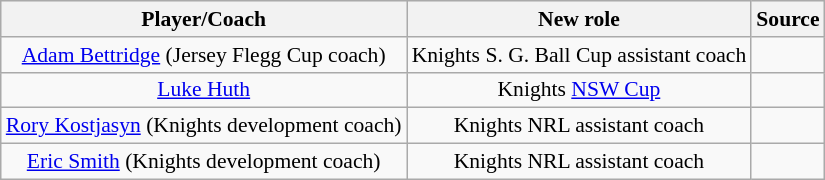<table class="wikitable sortable" style="text-align: center; font-size:90%">
<tr style="background:#efefef;">
<th>Player/Coach</th>
<th>New role</th>
<th>Source</th>
</tr>
<tr>
<td><a href='#'>Adam Bettridge</a> (Jersey Flegg Cup coach)</td>
<td>Knights S. G. Ball Cup assistant coach</td>
<td></td>
</tr>
<tr>
<td><a href='#'>Luke Huth</a></td>
<td>Knights <a href='#'>NSW Cup</a></td>
<td></td>
</tr>
<tr>
<td><a href='#'>Rory Kostjasyn</a> (Knights development coach)</td>
<td>Knights NRL assistant coach</td>
<td></td>
</tr>
<tr>
<td><a href='#'>Eric Smith</a> (Knights development coach)</td>
<td>Knights NRL assistant coach</td>
<td></td>
</tr>
</table>
